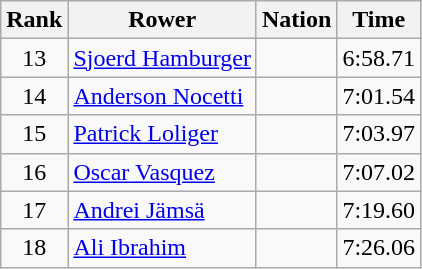<table class="wikitable sortable" style="text-align:center">
<tr>
<th>Rank</th>
<th>Rower</th>
<th>Nation</th>
<th>Time</th>
</tr>
<tr>
<td>13</td>
<td align=left><a href='#'>Sjoerd Hamburger</a></td>
<td align=left></td>
<td>6:58.71</td>
</tr>
<tr>
<td>14</td>
<td align=left><a href='#'>Anderson Nocetti</a></td>
<td align=left></td>
<td>7:01.54</td>
</tr>
<tr>
<td>15</td>
<td align=left><a href='#'>Patrick Loliger</a></td>
<td align=left></td>
<td>7:03.97</td>
</tr>
<tr>
<td>16</td>
<td align=left><a href='#'>Oscar Vasquez</a></td>
<td align=left></td>
<td>7:07.02</td>
</tr>
<tr>
<td>17</td>
<td align=left><a href='#'>Andrei Jämsä</a></td>
<td align=left></td>
<td>7:19.60</td>
</tr>
<tr>
<td>18</td>
<td align=left><a href='#'>Ali Ibrahim</a></td>
<td align=left></td>
<td>7:26.06</td>
</tr>
</table>
